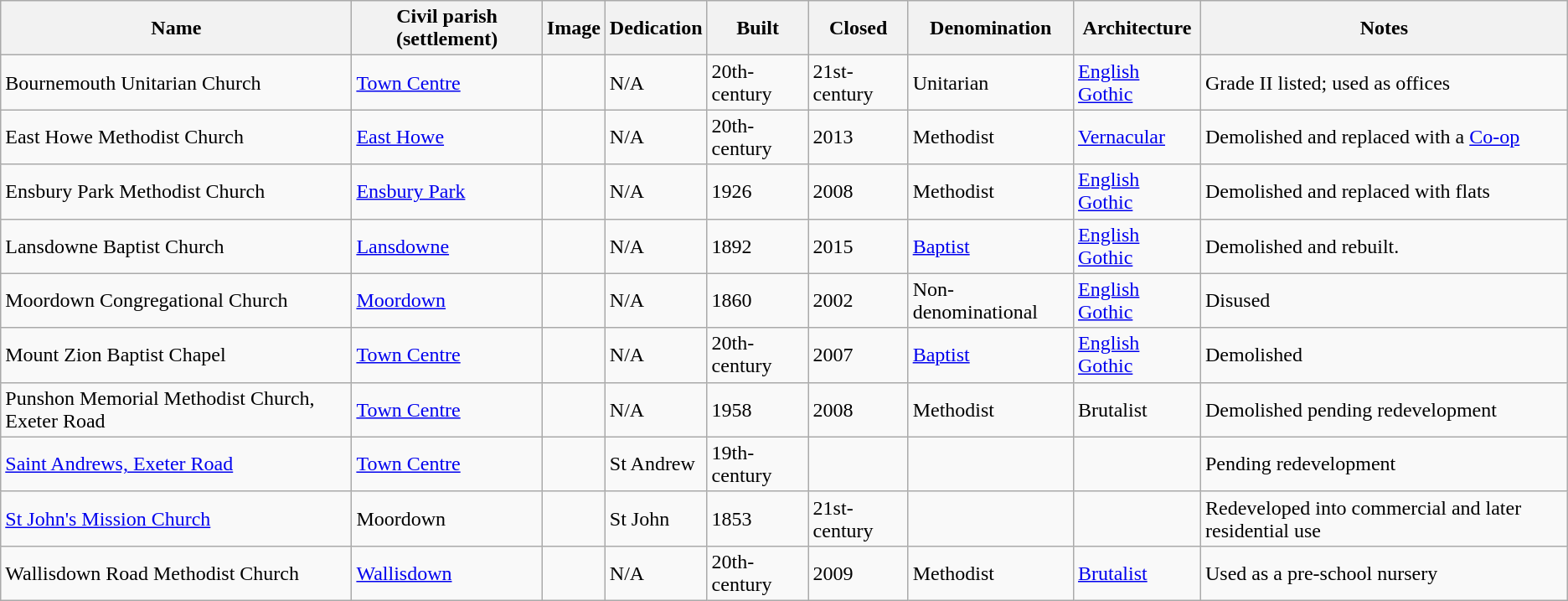<table class="wikitable sortable">
<tr>
<th>Name</th>
<th>Civil parish (settlement)</th>
<th class=unsortable>Image</th>
<th>Dedication</th>
<th>Built</th>
<th>Closed</th>
<th>Denomination</th>
<th>Architecture</th>
<th class=unsortable>Notes</th>
</tr>
<tr>
<td>Bournemouth Unitarian Church</td>
<td><a href='#'>Town Centre</a></td>
<td></td>
<td>N/A</td>
<td>20th-century</td>
<td>21st-century</td>
<td>Unitarian</td>
<td><a href='#'>English Gothic</a></td>
<td>Grade II listed; used as offices</td>
</tr>
<tr>
<td>East Howe Methodist Church</td>
<td><a href='#'>East Howe</a></td>
<td></td>
<td>N/A</td>
<td>20th-century</td>
<td>2013</td>
<td>Methodist</td>
<td><a href='#'>Vernacular</a></td>
<td>Demolished and replaced with a <a href='#'>Co-op</a></td>
</tr>
<tr>
<td>Ensbury Park Methodist Church</td>
<td><a href='#'>Ensbury Park</a></td>
<td><br></td>
<td>N/A</td>
<td>1926</td>
<td>2008</td>
<td>Methodist</td>
<td><a href='#'>English Gothic</a></td>
<td>Demolished and replaced with flats</td>
</tr>
<tr>
<td>Lansdowne Baptist Church</td>
<td><a href='#'>Lansdowne</a></td>
<td></td>
<td>N/A</td>
<td>1892</td>
<td>2015</td>
<td><a href='#'>Baptist</a></td>
<td><a href='#'>English Gothic</a></td>
<td>Demolished and rebuilt.</td>
</tr>
<tr>
<td>Moordown Congregational Church</td>
<td><a href='#'>Moordown</a></td>
<td></td>
<td>N/A</td>
<td>1860</td>
<td>2002</td>
<td>Non-denominational</td>
<td><a href='#'>English Gothic</a></td>
<td>Disused</td>
</tr>
<tr>
<td>Mount Zion Baptist Chapel</td>
<td><a href='#'>Town Centre</a></td>
<td><br></td>
<td>N/A</td>
<td>20th-century</td>
<td>2007</td>
<td><a href='#'>Baptist</a></td>
<td><a href='#'>English Gothic</a></td>
<td>Demolished</td>
</tr>
<tr>
<td>Punshon Memorial Methodist Church, Exeter Road</td>
<td><a href='#'>Town Centre</a></td>
<td></td>
<td>N/A</td>
<td>1958</td>
<td>2008</td>
<td>Methodist</td>
<td>Brutalist</td>
<td>Demolished pending redevelopment</td>
</tr>
<tr>
<td><a href='#'>Saint Andrews, Exeter Road</a></td>
<td><a href='#'>Town Centre</a></td>
<td></td>
<td>St Andrew</td>
<td>19th-century</td>
<td></td>
<td></td>
<td></td>
<td>Pending redevelopment</td>
</tr>
<tr>
<td><a href='#'>St John's Mission Church</a></td>
<td>Moordown</td>
<td></td>
<td>St John</td>
<td>1853</td>
<td>21st-century</td>
<td></td>
<td></td>
<td>Redeveloped into commercial and later residential use</td>
</tr>
<tr>
<td>Wallisdown Road Methodist Church</td>
<td><a href='#'>Wallisdown</a></td>
<td><br></td>
<td>N/A</td>
<td>20th-century</td>
<td>2009</td>
<td>Methodist</td>
<td><a href='#'>Brutalist</a></td>
<td>Used as a pre-school nursery</td>
</tr>
</table>
